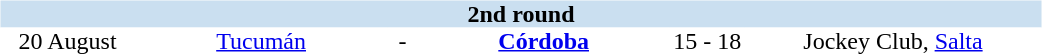<table table width=700>
<tr>
<td width=700 valign="top"><br><table border=0 cellspacing=0 cellpadding=0 style="font-size: 100%; border-collapse: collapse;" width=100%>
<tr bgcolor="#CADFF0">
<td style="font-size:100%"; align="center" colspan="6"><strong>2nd round</strong></td>
</tr>
<tr align=center bgcolor=#FFFFFF>
<td width=90>20 August</td>
<td width=170><a href='#'>Tucumán</a></td>
<td width=20>-</td>
<td width=170><strong><a href='#'>Córdoba</a></strong></td>
<td width=50>15 - 18</td>
<td width=200>Jockey Club, <a href='#'>Salta</a></td>
</tr>
</table>
</td>
</tr>
</table>
